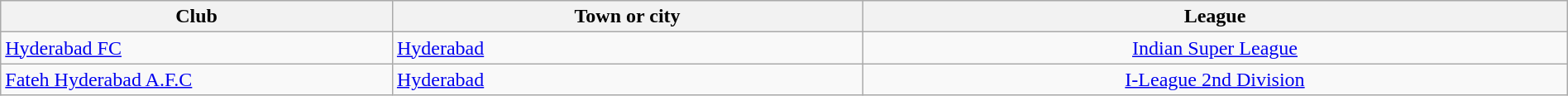<table class="wikitable sortable" width="100%">
<tr>
<th !width="25%">Club</th>
<th width="30%">Town or city</th>
<th width="45%">League</th>
</tr>
<tr>
<td><a href='#'>Hyderabad FC</a></td>
<td><a href='#'>Hyderabad</a></td>
<td align="center"><a href='#'>Indian Super League</a></td>
</tr>
<tr>
<td><a href='#'>Fateh Hyderabad A.F.C</a></td>
<td><a href='#'>Hyderabad</a></td>
<td align="center"><a href='#'>I-League 2nd Division</a></td>
</tr>
</table>
